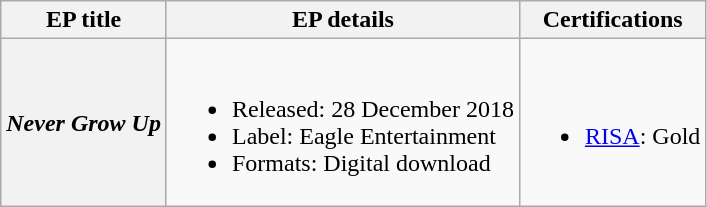<table class="wikitable">
<tr>
<th>EP title</th>
<th>EP details</th>
<th>Certifications</th>
</tr>
<tr>
<th scope="row"><em>Never Grow Up</em></th>
<td><br><ul><li>Released: 28 December 2018</li><li>Label: Eagle Entertainment</li><li>Formats: Digital download</li></ul></td>
<td><br><ul><li><a href='#'>RISA</a>: Gold</li></ul></td>
</tr>
</table>
